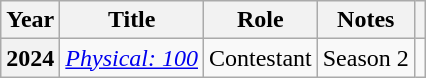<table class="wikitable sortable plainrowheaders">
<tr>
<th scope="col">Year</th>
<th scope="col">Title</th>
<th scope="col">Role</th>
<th scope="col">Notes</th>
<th scope="col" class="unsortable"></th>
</tr>
<tr>
<th scope="row">2024</th>
<td><em><a href='#'>Physical: 100</a></em></td>
<td>Contestant</td>
<td>Season 2</td>
<td></td>
</tr>
</table>
